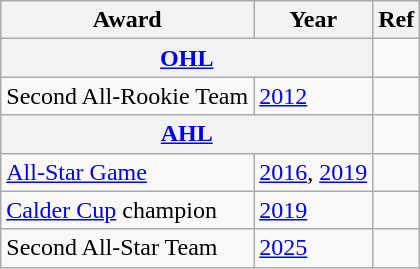<table class="wikitable">
<tr>
<th>Award</th>
<th>Year</th>
<th>Ref</th>
</tr>
<tr>
<th colspan="2"><a href='#'>OHL</a></th>
</tr>
<tr>
<td>Second All-Rookie Team</td>
<td><a href='#'>2012</a></td>
<td></td>
</tr>
<tr>
<th colspan="2"><a href='#'>AHL</a></th>
</tr>
<tr>
<td><a href='#'>All-Star Game</a></td>
<td><a href='#'>2016</a>, <a href='#'>2019</a></td>
<td></td>
</tr>
<tr>
<td><a href='#'>Calder Cup</a> champion</td>
<td><a href='#'>2019</a></td>
<td></td>
</tr>
<tr>
<td>Second All-Star Team</td>
<td><a href='#'>2025</a></td>
<td></td>
</tr>
</table>
